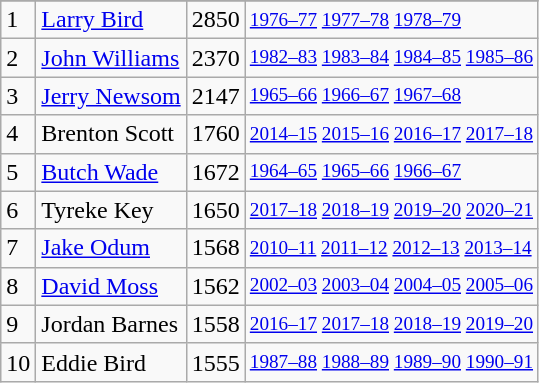<table class="wikitable">
<tr>
</tr>
<tr>
<td>1</td>
<td><a href='#'>Larry Bird</a></td>
<td>2850</td>
<td style="font-size:80%;"><a href='#'>1976–77</a> <a href='#'>1977–78</a> <a href='#'>1978–79</a></td>
</tr>
<tr>
<td>2</td>
<td><a href='#'>John Williams</a></td>
<td>2370</td>
<td style="font-size:80%;"><a href='#'>1982–83</a> <a href='#'>1983–84</a> <a href='#'>1984–85</a> <a href='#'>1985–86</a></td>
</tr>
<tr>
<td>3</td>
<td><a href='#'>Jerry Newsom</a></td>
<td>2147</td>
<td style="font-size:80%;"><a href='#'>1965–66</a> <a href='#'>1966–67</a> <a href='#'>1967–68</a></td>
</tr>
<tr>
<td>4</td>
<td>Brenton Scott</td>
<td>1760</td>
<td style="font-size:80%;"><a href='#'>2014–15</a> <a href='#'>2015–16</a> <a href='#'>2016–17</a> <a href='#'>2017–18</a></td>
</tr>
<tr>
<td>5</td>
<td><a href='#'>Butch Wade</a></td>
<td>1672</td>
<td style="font-size:80%;"><a href='#'>1964–65</a> <a href='#'>1965–66</a> <a href='#'>1966–67</a></td>
</tr>
<tr>
<td>6</td>
<td>Tyreke Key</td>
<td>1650</td>
<td style="font-size:80%;"><a href='#'>2017–18</a> <a href='#'>2018–19</a> <a href='#'>2019–20</a> <a href='#'>2020–21</a></td>
</tr>
<tr>
<td>7</td>
<td><a href='#'>Jake Odum</a></td>
<td>1568</td>
<td style="font-size:80%;"><a href='#'>2010–11</a> <a href='#'>2011–12</a> <a href='#'>2012–13</a> <a href='#'>2013–14</a></td>
</tr>
<tr>
<td>8</td>
<td><a href='#'>David Moss</a></td>
<td>1562</td>
<td style="font-size:80%;"><a href='#'>2002–03</a> <a href='#'>2003–04</a> <a href='#'>2004–05</a> <a href='#'>2005–06</a></td>
</tr>
<tr>
<td>9</td>
<td>Jordan Barnes</td>
<td>1558</td>
<td style="font-size:80%;"><a href='#'>2016–17</a> <a href='#'>2017–18</a> <a href='#'>2018–19</a> <a href='#'>2019–20</a></td>
</tr>
<tr>
<td>10</td>
<td>Eddie Bird</td>
<td>1555</td>
<td style="font-size:80%;"><a href='#'>1987–88</a> <a href='#'>1988–89</a> <a href='#'>1989–90</a> <a href='#'>1990–91</a></td>
</tr>
</table>
